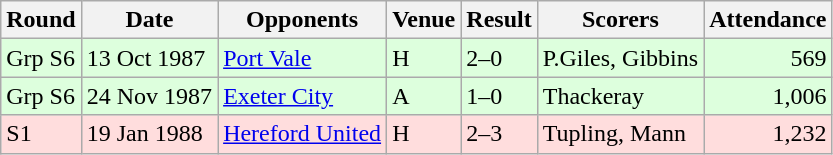<table class="wikitable">
<tr>
<th>Round</th>
<th>Date</th>
<th>Opponents</th>
<th>Venue</th>
<th>Result</th>
<th>Scorers</th>
<th>Attendance</th>
</tr>
<tr bgcolor="#ddffdd">
<td>Grp S6</td>
<td>13 Oct 1987</td>
<td><a href='#'>Port Vale</a></td>
<td>H</td>
<td>2–0</td>
<td>P.Giles, Gibbins</td>
<td align="right">569</td>
</tr>
<tr bgcolor="#ddffdd">
<td>Grp S6</td>
<td>24 Nov 1987</td>
<td><a href='#'>Exeter City</a></td>
<td>A</td>
<td>1–0</td>
<td>Thackeray</td>
<td align="right">1,006</td>
</tr>
<tr bgcolor="#ffdddd">
<td>S1</td>
<td>19 Jan 1988</td>
<td><a href='#'>Hereford United</a></td>
<td>H</td>
<td>2–3</td>
<td>Tupling, Mann</td>
<td align="right">1,232</td>
</tr>
</table>
